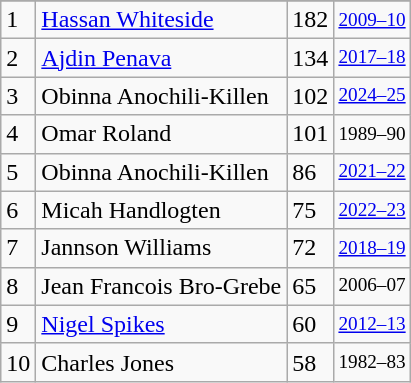<table class="wikitable">
<tr>
</tr>
<tr>
<td>1</td>
<td><a href='#'>Hassan Whiteside</a></td>
<td>182</td>
<td style="font-size:80%;"><a href='#'>2009–10</a></td>
</tr>
<tr>
<td>2</td>
<td><a href='#'>Ajdin Penava</a></td>
<td>134</td>
<td style="font-size:80%;"><a href='#'>2017–18</a></td>
</tr>
<tr>
<td>3</td>
<td>Obinna Anochili-Killen</td>
<td>102</td>
<td style="font-size:80%;"><a href='#'>2024–25</a></td>
</tr>
<tr>
<td>4</td>
<td>Omar Roland</td>
<td>101</td>
<td style="font-size:80%;">1989–90</td>
</tr>
<tr>
<td>5</td>
<td>Obinna Anochili-Killen</td>
<td>86</td>
<td style="font-size:80%;"><a href='#'>2021–22</a></td>
</tr>
<tr>
<td>6</td>
<td>Micah Handlogten</td>
<td>75</td>
<td style="font-size:80%;"><a href='#'>2022–23</a></td>
</tr>
<tr>
<td>7</td>
<td>Jannson Williams</td>
<td>72</td>
<td style="font-size:80%;"><a href='#'>2018–19</a></td>
</tr>
<tr>
<td>8</td>
<td>Jean Francois Bro-Grebe</td>
<td>65</td>
<td style="font-size:80%;">2006–07</td>
</tr>
<tr>
<td>9</td>
<td><a href='#'>Nigel Spikes</a></td>
<td>60</td>
<td style="font-size:80%;"><a href='#'>2012–13</a></td>
</tr>
<tr>
<td>10</td>
<td>Charles Jones</td>
<td>58</td>
<td style="font-size:80%;">1982–83</td>
</tr>
</table>
